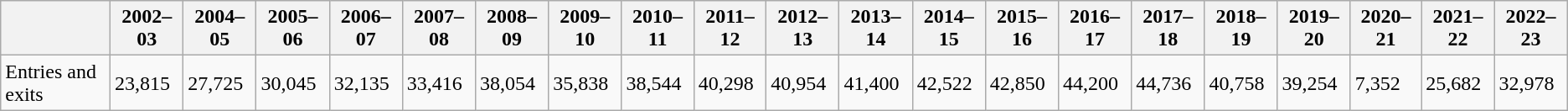<table class="wikitable">
<tr>
<th></th>
<th>2002–03</th>
<th>2004–05</th>
<th>2005–06</th>
<th>2006–07</th>
<th>2007–08</th>
<th>2008–09</th>
<th>2009–10</th>
<th>2010–11</th>
<th>2011–12</th>
<th>2012–13</th>
<th>2013–14</th>
<th>2014–15</th>
<th>2015–16</th>
<th>2016–17</th>
<th>2017–18</th>
<th>2018–19</th>
<th>2019–20</th>
<th>2020–21</th>
<th>2021–22</th>
<th>2022–23</th>
</tr>
<tr>
<td>Entries and exits</td>
<td>23,815</td>
<td>27,725</td>
<td>30,045</td>
<td>32,135</td>
<td>33,416</td>
<td>38,054</td>
<td>35,838</td>
<td>38,544</td>
<td>40,298</td>
<td>40,954</td>
<td>41,400</td>
<td>42,522</td>
<td>42,850</td>
<td>44,200</td>
<td>44,736</td>
<td>40,758</td>
<td>39,254</td>
<td>7,352</td>
<td>25,682</td>
<td>32,978</td>
</tr>
</table>
